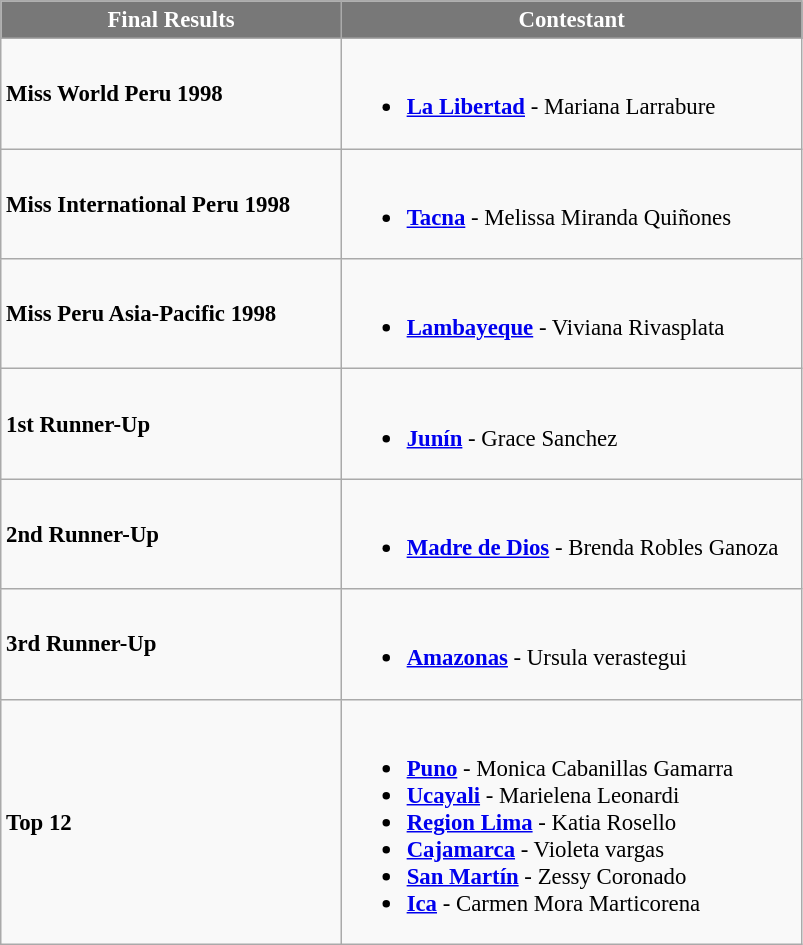<table class="wikitable sortable" style="font-size: 95%;">
<tr>
<th width="220" style="background-color:#787878;color:#FFFFFF;">Final Results</th>
<th width="300" style="background-color:#787878;color:#FFFFFF;">Contestant</th>
</tr>
<tr>
<td><strong>Miss World Peru 1998</strong></td>
<td><br><ul><li> <strong><a href='#'>La Libertad</a></strong> - Mariana Larrabure</li></ul></td>
</tr>
<tr>
<td><strong>Miss International Peru 1998</strong></td>
<td><br><ul><li> <strong><a href='#'>Tacna</a></strong> - Melissa Miranda Quiñones</li></ul></td>
</tr>
<tr>
<td><strong>Miss Peru Asia-Pacific 1998</strong></td>
<td><br><ul><li> <strong><a href='#'>Lambayeque</a></strong> - Viviana Rivasplata</li></ul></td>
</tr>
<tr>
<td><strong>1st Runner-Up</strong></td>
<td><br><ul><li> <strong><a href='#'>Junín</a></strong> - Grace Sanchez</li></ul></td>
</tr>
<tr>
<td><strong>2nd Runner-Up</strong></td>
<td><br><ul><li> <strong><a href='#'>Madre de Dios</a></strong> - Brenda Robles Ganoza</li></ul></td>
</tr>
<tr>
<td><strong>3rd Runner-Up</strong></td>
<td><br><ul><li> <strong><a href='#'>Amazonas</a></strong> - Ursula verastegui</li></ul></td>
</tr>
<tr>
<td><strong>Top 12</strong></td>
<td><br><ul><li> <strong><a href='#'>Puno</a></strong> - Monica Cabanillas Gamarra</li><li> <strong><a href='#'>Ucayali</a></strong> - Marielena Leonardi</li><li> <strong><a href='#'>Region Lima</a></strong> - Katia Rosello</li><li> <strong><a href='#'>Cajamarca</a></strong> - Violeta vargas</li><li> <strong><a href='#'>San Martín</a></strong> - Zessy Coronado</li><li> <strong><a href='#'>Ica</a></strong> - Carmen Mora Marticorena</li></ul></td>
</tr>
</table>
